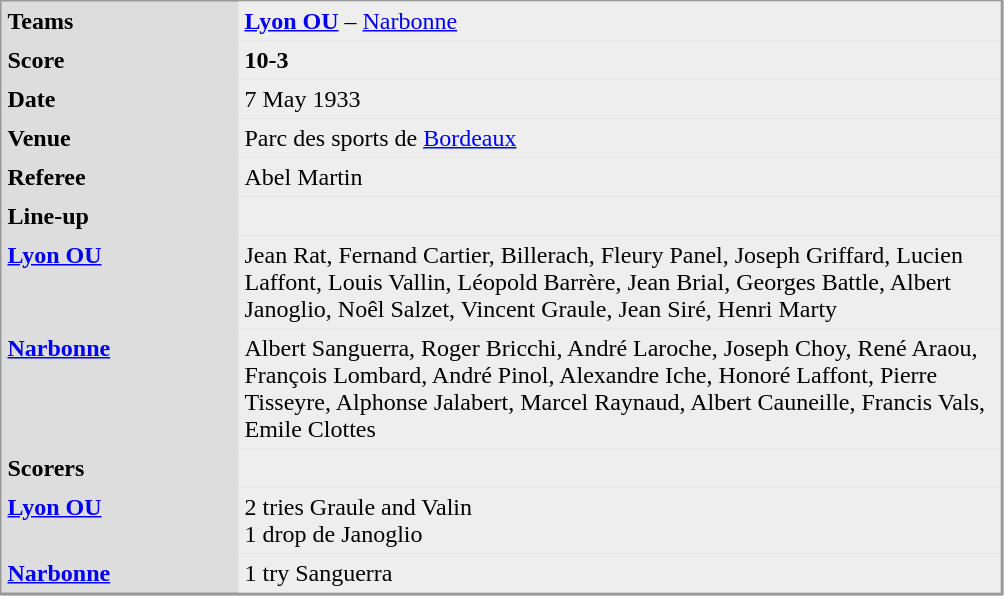<table align="left" cellpadding="4" cellspacing="0" style="margin: 0 0 0 0; border: 1px solid #999; border-right-width: 2px; border-bottom-width: 2px; background-color: #DDDDDD">
<tr>
<td width="150" valign="top"><strong>Teams</strong></td>
<td width="500" bgcolor=#EEEEEE><strong><a href='#'>Lyon OU</a></strong> – <a href='#'>Narbonne</a></td>
</tr>
<tr>
<td valign="top"><strong>Score</strong></td>
<td bgcolor=#EEEEEE><strong>10-3</strong></td>
</tr>
<tr>
<td valign="top"><strong>Date</strong></td>
<td bgcolor=#EEEEEE>7 May 1933</td>
</tr>
<tr>
<td valign="top"><strong>Venue</strong></td>
<td bgcolor=#EEEEEE>Parc des sports de <a href='#'>Bordeaux</a></td>
</tr>
<tr>
<td valign="top"><strong>Referee</strong></td>
<td bgcolor=#EEEEEE>Abel Martin</td>
</tr>
<tr>
<td valign="top"><strong>Line-up</strong></td>
<td bgcolor=#EEEEEE></td>
</tr>
<tr>
<td valign="top"><strong><a href='#'>Lyon OU</a> </strong></td>
<td bgcolor=#EEEEEE>Jean Rat, Fernand Cartier, Billerach, Fleury Panel, Joseph Griffard, Lucien Laffont, Louis Vallin, Léopold Barrère, Jean Brial, Georges Battle, Albert Janoglio, Noêl Salzet, Vincent Graule, Jean Siré, Henri Marty</td>
</tr>
<tr>
<td valign="top"><strong><a href='#'>Narbonne</a> </strong></td>
<td bgcolor=#EEEEEE>Albert Sanguerra, Roger Bricchi, André Laroche, Joseph Choy, René Araou, François Lombard, André Pinol, Alexandre Iche, Honoré Laffont, Pierre Tisseyre, Alphonse Jalabert, Marcel Raynaud, Albert Cauneille, Francis Vals, Emile Clottes</td>
</tr>
<tr>
<td valign="top"><strong>Scorers</strong></td>
<td bgcolor=#EEEEEE></td>
</tr>
<tr>
<td valign="top"><strong><a href='#'>Lyon OU</a> </strong></td>
<td bgcolor=#EEEEEE>2 tries Graule and Valin<br>1 drop de Janoglio</td>
</tr>
<tr>
<td valign="top"><strong><a href='#'>Narbonne</a> </strong></td>
<td bgcolor=#EEEEEE>1 try Sanguerra</td>
</tr>
</table>
